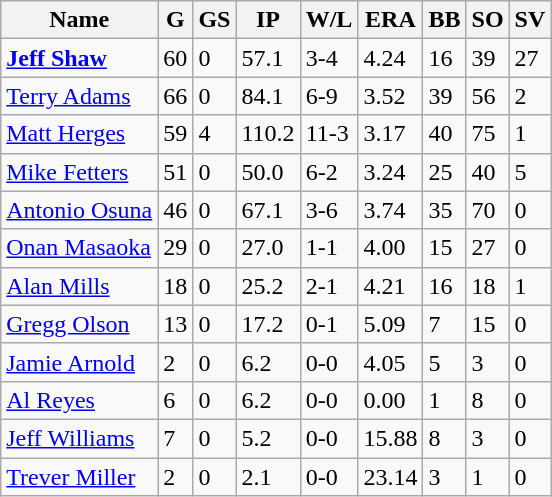<table class="wikitable sortable" style="text-align:left">
<tr>
<th>Name</th>
<th>G</th>
<th>GS</th>
<th>IP</th>
<th>W/L</th>
<th>ERA</th>
<th>BB</th>
<th>SO</th>
<th>SV</th>
</tr>
<tr>
<td><strong><a href='#'>Jeff Shaw</a></strong></td>
<td>60</td>
<td>0</td>
<td>57.1</td>
<td>3-4</td>
<td>4.24</td>
<td>16</td>
<td>39</td>
<td>27</td>
</tr>
<tr>
<td><a href='#'>Terry Adams</a></td>
<td>66</td>
<td>0</td>
<td>84.1</td>
<td>6-9</td>
<td>3.52</td>
<td>39</td>
<td>56</td>
<td>2</td>
</tr>
<tr>
<td><a href='#'>Matt Herges</a></td>
<td>59</td>
<td>4</td>
<td>110.2</td>
<td>11-3</td>
<td>3.17</td>
<td>40</td>
<td>75</td>
<td>1</td>
</tr>
<tr>
<td><a href='#'>Mike Fetters</a></td>
<td>51</td>
<td>0</td>
<td>50.0</td>
<td>6-2</td>
<td>3.24</td>
<td>25</td>
<td>40</td>
<td>5</td>
</tr>
<tr>
<td><a href='#'>Antonio Osuna</a></td>
<td>46</td>
<td>0</td>
<td>67.1</td>
<td>3-6</td>
<td>3.74</td>
<td>35</td>
<td>70</td>
<td>0</td>
</tr>
<tr>
<td><a href='#'>Onan Masaoka</a></td>
<td>29</td>
<td>0</td>
<td>27.0</td>
<td>1-1</td>
<td>4.00</td>
<td>15</td>
<td>27</td>
<td>0</td>
</tr>
<tr>
<td><a href='#'>Alan Mills</a></td>
<td>18</td>
<td>0</td>
<td>25.2</td>
<td>2-1</td>
<td>4.21</td>
<td>16</td>
<td>18</td>
<td>1</td>
</tr>
<tr>
<td><a href='#'>Gregg Olson</a></td>
<td>13</td>
<td>0</td>
<td>17.2</td>
<td>0-1</td>
<td>5.09</td>
<td>7</td>
<td>15</td>
<td>0</td>
</tr>
<tr>
<td><a href='#'>Jamie Arnold</a></td>
<td>2</td>
<td>0</td>
<td>6.2</td>
<td>0-0</td>
<td>4.05</td>
<td>5</td>
<td>3</td>
<td>0</td>
</tr>
<tr>
<td><a href='#'>Al Reyes</a></td>
<td>6</td>
<td>0</td>
<td>6.2</td>
<td>0-0</td>
<td>0.00</td>
<td>1</td>
<td>8</td>
<td>0</td>
</tr>
<tr>
<td><a href='#'>Jeff Williams</a></td>
<td>7</td>
<td>0</td>
<td>5.2</td>
<td>0-0</td>
<td>15.88</td>
<td>8</td>
<td>3</td>
<td>0</td>
</tr>
<tr>
<td><a href='#'>Trever Miller</a></td>
<td>2</td>
<td>0</td>
<td>2.1</td>
<td>0-0</td>
<td>23.14</td>
<td>3</td>
<td>1</td>
<td>0</td>
</tr>
</table>
